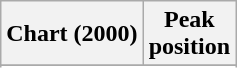<table class="wikitable sortable plainrowheaders">
<tr>
<th>Chart (2000)</th>
<th>Peak<br>position</th>
</tr>
<tr>
</tr>
<tr>
</tr>
<tr>
</tr>
</table>
